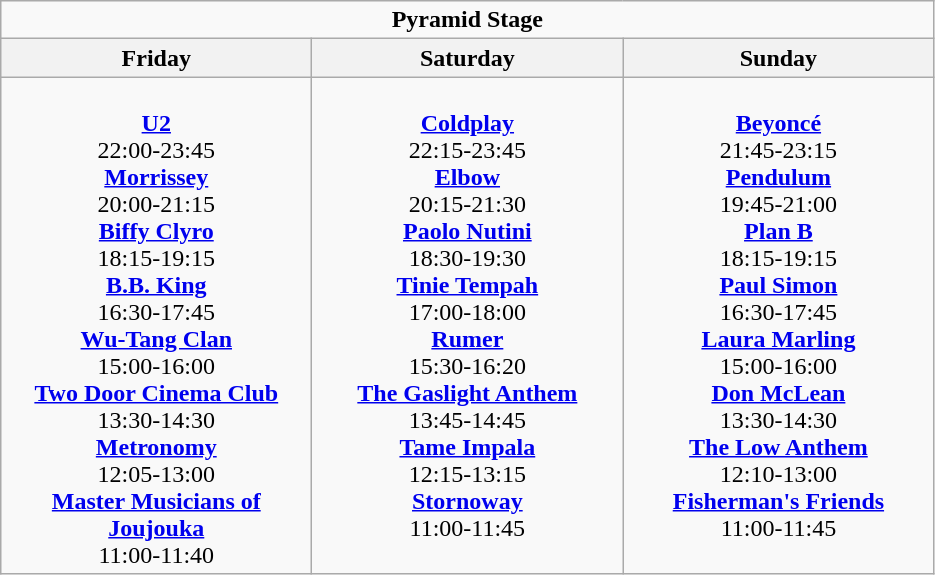<table class="wikitable">
<tr>
<td colspan="3" style="text-align:center;"><strong>Pyramid Stage</strong></td>
</tr>
<tr>
<th>Friday</th>
<th>Saturday</th>
<th>Sunday</th>
</tr>
<tr>
<td style="text-align:center; vertical-align:top; width:200px;"><br><strong><a href='#'>U2</a></strong>
<br> 22:00-23:45
<br> <strong><a href='#'>Morrissey</a></strong>
<br> 20:00-21:15
<br> <strong><a href='#'>Biffy Clyro</a></strong>
<br> 18:15-19:15
<br> <strong><a href='#'>B.B. King</a></strong>
<br> 16:30-17:45
<br> <strong><a href='#'>Wu-Tang Clan</a></strong>
<br> 15:00-16:00
<br> <strong><a href='#'>Two Door Cinema Club</a></strong>
<br> 13:30-14:30
<br> <strong><a href='#'>Metronomy</a></strong>
<br> 12:05-13:00
<br> <strong><a href='#'>Master Musicians of Joujouka</a></strong>
<br> 11:00-11:40</td>
<td style="text-align:center; vertical-align:top; width:200px;"><br><strong><a href='#'>Coldplay</a></strong> 
<br> 22:15-23:45
<br> <strong><a href='#'>Elbow</a></strong>
<br> 20:15-21:30
<br> <strong><a href='#'>Paolo Nutini</a></strong>
<br> 18:30-19:30
<br> <strong><a href='#'>Tinie Tempah</a></strong>
<br> 17:00-18:00
<br> <strong><a href='#'>Rumer</a></strong>
<br> 15:30-16:20 
<br> <strong><a href='#'>The Gaslight Anthem</a></strong>
<br> 13:45-14:45
<br> <strong><a href='#'>Tame Impala</a></strong>
<br> 12:15-13:15
<br> <strong><a href='#'>Stornoway</a></strong>
<br> 11:00-11:45</td>
<td style="text-align:center; vertical-align:top; width:200px;"><br><strong><a href='#'>Beyoncé</a></strong>
<br> 21:45-23:15
<br> <strong><a href='#'>Pendulum</a></strong>
<br> 19:45-21:00
<br> <strong><a href='#'>Plan B</a></strong>
<br> 18:15-19:15
<br> <strong><a href='#'>Paul Simon</a></strong>
<br> 16:30-17:45
<br> <strong><a href='#'>Laura Marling</a></strong>
<br> 15:00-16:00
<br> <strong><a href='#'>Don McLean</a></strong>
<br> 13:30-14:30
<br> <strong><a href='#'>The Low Anthem</a></strong>
<br> 12:10-13:00
<br> <strong><a href='#'>Fisherman's Friends</a></strong>
<br> 11:00-11:45</td>
</tr>
</table>
